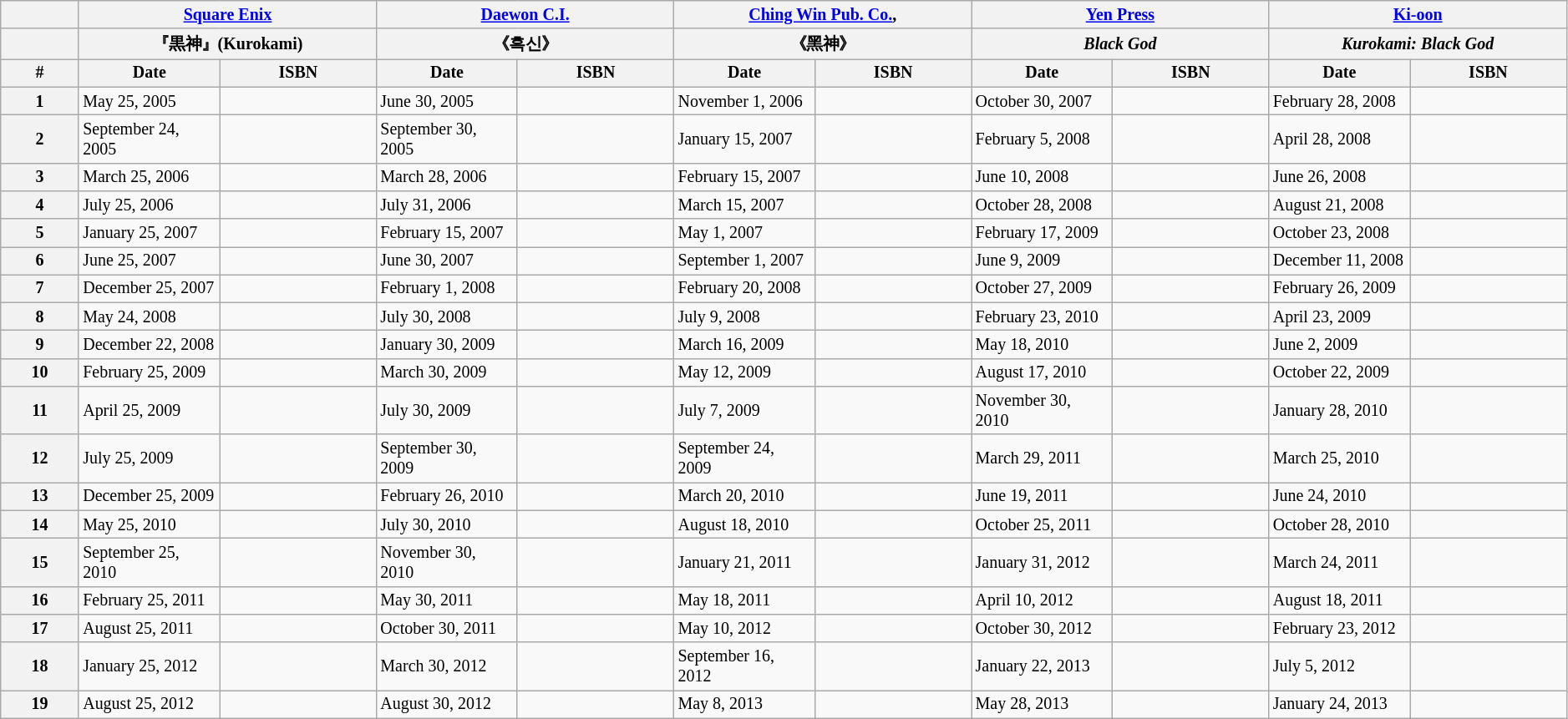<table class="wikitable" style="font-size:smaller">
<tr>
<th></th>
<th colspan="2"> <a href='#'>Square Enix</a></th>
<th colspan="2"> <a href='#'>Daewon C.I.</a></th>
<th colspan="2"> <a href='#'>Ching Win Pub. Co.</a>,</th>
<th colspan="2"> <a href='#'>Yen Press</a></th>
<th colspan="2"> <a href='#'>Ki-oon</a></th>
</tr>
<tr>
<th></th>
<th colspan="2">『黒神』(Kurokami)</th>
<th colspan="2">《흑신》</th>
<th colspan="2">《黑神》</th>
<th colspan="2"><em>Black God</em></th>
<th colspan="2"><em>Kurokami: Black God</em></th>
</tr>
<tr>
<th style="width:5%">#</th>
<th style="width:9%">Date</th>
<th style="width:10%">ISBN</th>
<th style="width:9%">Date</th>
<th style="width:10%">ISBN</th>
<th style="width:9%">Date</th>
<th style="width:10%">ISBN</th>
<th style="width:9%">Date</th>
<th style="width:10%">ISBN</th>
<th style="width:9%">Date</th>
<th style="width:10%">ISBN</th>
</tr>
<tr>
<th>1</th>
<td>May 25, 2005</td>
<td></td>
<td>June 30, 2005</td>
<td></td>
<td>November 1, 2006</td>
<td></td>
<td>October 30, 2007</td>
<td></td>
<td>February 28, 2008</td>
<td></td>
</tr>
<tr>
<th>2</th>
<td>September 24, 2005</td>
<td></td>
<td>September 30, 2005</td>
<td></td>
<td>January 15, 2007</td>
<td></td>
<td>February 5, 2008</td>
<td></td>
<td>April 28, 2008</td>
<td></td>
</tr>
<tr>
<th>3</th>
<td>March 25, 2006</td>
<td></td>
<td>March 28, 2006</td>
<td></td>
<td>February 15, 2007</td>
<td></td>
<td>June 10, 2008</td>
<td></td>
<td>June 26, 2008</td>
<td></td>
</tr>
<tr>
<th>4</th>
<td>July 25, 2006</td>
<td></td>
<td>July 31, 2006</td>
<td></td>
<td>March 15, 2007</td>
<td></td>
<td>October 28, 2008</td>
<td></td>
<td>August 21, 2008</td>
<td></td>
</tr>
<tr>
<th>5</th>
<td>January 25, 2007</td>
<td></td>
<td>February 15, 2007</td>
<td></td>
<td>May 1, 2007</td>
<td></td>
<td>February 17, 2009</td>
<td></td>
<td>October 23, 2008</td>
<td></td>
</tr>
<tr>
<th>6</th>
<td>June 25, 2007</td>
<td></td>
<td>June 30, 2007</td>
<td></td>
<td>September 1, 2007</td>
<td></td>
<td>June 9, 2009</td>
<td></td>
<td>December 11, 2008</td>
<td></td>
</tr>
<tr>
<th>7</th>
<td>December 25, 2007</td>
<td></td>
<td>February 1, 2008</td>
<td></td>
<td>February 20, 2008</td>
<td></td>
<td>October 27, 2009</td>
<td></td>
<td>February 26, 2009</td>
<td></td>
</tr>
<tr>
<th>8</th>
<td>May 24, 2008</td>
<td></td>
<td>July 30, 2008</td>
<td></td>
<td>July 9, 2008</td>
<td></td>
<td>February 23, 2010</td>
<td></td>
<td>April 23, 2009</td>
<td></td>
</tr>
<tr>
<th>9</th>
<td>December 22, 2008</td>
<td></td>
<td>January 30, 2009</td>
<td></td>
<td>March 16, 2009</td>
<td></td>
<td>May 18, 2010</td>
<td></td>
<td>June 2, 2009</td>
<td></td>
</tr>
<tr>
<th>10</th>
<td>February 25, 2009</td>
<td></td>
<td>March 30, 2009</td>
<td></td>
<td>May 12, 2009</td>
<td></td>
<td>August 17, 2010</td>
<td></td>
<td>October 22, 2009</td>
<td></td>
</tr>
<tr>
<th>11</th>
<td>April 25, 2009</td>
<td></td>
<td>July 30, 2009</td>
<td></td>
<td>July 7, 2009</td>
<td></td>
<td>November 30, 2010</td>
<td></td>
<td>January 28, 2010</td>
<td></td>
</tr>
<tr>
<th>12</th>
<td>July 25, 2009</td>
<td></td>
<td>September 30, 2009</td>
<td></td>
<td>September 24, 2009</td>
<td></td>
<td>March 29, 2011</td>
<td></td>
<td>March 25, 2010</td>
<td></td>
</tr>
<tr>
<th>13</th>
<td>December 25, 2009</td>
<td></td>
<td>February 26, 2010</td>
<td></td>
<td>March 20, 2010</td>
<td></td>
<td>June 19, 2011</td>
<td></td>
<td>June 24, 2010</td>
<td></td>
</tr>
<tr>
<th>14</th>
<td>May 25, 2010</td>
<td></td>
<td>July 30, 2010</td>
<td></td>
<td>August 18, 2010</td>
<td></td>
<td>October 25, 2011</td>
<td></td>
<td>October 28, 2010</td>
<td></td>
</tr>
<tr>
<th>15</th>
<td>September 25, 2010</td>
<td></td>
<td>November 30, 2010</td>
<td></td>
<td>January 21, 2011</td>
<td></td>
<td>January 31, 2012</td>
<td></td>
<td>March 24, 2011</td>
<td></td>
</tr>
<tr>
<th>16</th>
<td>February 25, 2011</td>
<td></td>
<td>May 30, 2011</td>
<td></td>
<td>May 18, 2011</td>
<td></td>
<td>April 10, 2012</td>
<td></td>
<td>August 18, 2011</td>
<td></td>
</tr>
<tr>
<th>17</th>
<td>August 25, 2011</td>
<td></td>
<td>October 30, 2011</td>
<td></td>
<td>May 10, 2012</td>
<td></td>
<td>October 30, 2012</td>
<td></td>
<td>February 23, 2012</td>
<td></td>
</tr>
<tr>
<th>18</th>
<td>January 25, 2012</td>
<td></td>
<td>March 30, 2012</td>
<td></td>
<td>September 16, 2012</td>
<td></td>
<td>January 22, 2013</td>
<td></td>
<td>July 5, 2012</td>
<td></td>
</tr>
<tr>
<th>19</th>
<td>August 25, 2012</td>
<td></td>
<td>August 30, 2012</td>
<td></td>
<td>May 8, 2013</td>
<td></td>
<td>May 28, 2013</td>
<td></td>
<td>January 24, 2013</td>
<td></td>
</tr>
</table>
